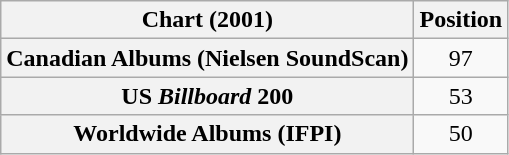<table class="wikitable sortable plainrowheaders" style="text-align:center">
<tr>
<th scope="col">Chart (2001)</th>
<th scope="col">Position</th>
</tr>
<tr>
<th scope="row">Canadian Albums (Nielsen SoundScan)</th>
<td>97</td>
</tr>
<tr>
<th scope="row">US <em>Billboard</em> 200</th>
<td>53</td>
</tr>
<tr>
<th scope="row">Worldwide Albums (IFPI)</th>
<td>50</td>
</tr>
</table>
